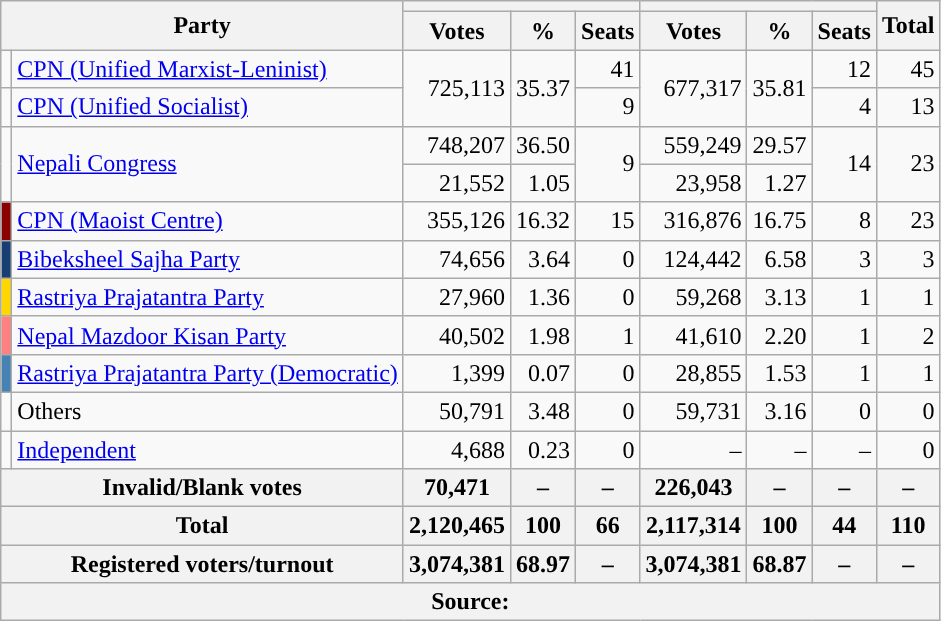<table class="wikitable" style="text-align:right">
<tr>
<th colspan="2" rowspan="2">Party</th>
<th colspan="3"></th>
<th colspan="3"></th>
<th rowspan="2">Total</th>
</tr>
<tr>
<th>Votes</th>
<th>%</th>
<th>Seats</th>
<th>Votes</th>
<th>%</th>
<th>Seats</th>
</tr>
<tr>
<td></td>
<td align="left"><a href='#'>CPN (Unified Marxist-Leninist)</a></td>
<td rowspan="2">725,113</td>
<td rowspan="2">35.37</td>
<td>41</td>
<td rowspan="2">677,317</td>
<td rowspan="2">35.81</td>
<td>12</td>
<td>45</td>
</tr>
<tr>
<td></td>
<td align="left"><a href='#'>CPN (Unified Socialist)</a></td>
<td>9</td>
<td>4</td>
<td>13</td>
</tr>
<tr>
<td rowspan="2"></td>
<td rowspan="2" align="left"><a href='#'>Nepali Congress</a></td>
<td>748,207</td>
<td>36.50</td>
<td rowspan="2">9</td>
<td>559,249</td>
<td>29.57</td>
<td rowspan="2">14</td>
<td rowspan="2">23</td>
</tr>
<tr>
<td>21,552</td>
<td>1.05</td>
<td>23,958</td>
<td>1.27</td>
</tr>
<tr>
<td bgcolor="8B0000"></td>
<td align="left"><a href='#'>CPN (Maoist Centre)</a></td>
<td>355,126</td>
<td>16.32</td>
<td>15</td>
<td>316,876</td>
<td>16.75</td>
<td>8</td>
<td>23</td>
</tr>
<tr>
<td bgcolor="183F73"></td>
<td align="left"><a href='#'>Bibeksheel Sajha Party</a></td>
<td>74,656</td>
<td>3.64</td>
<td>0</td>
<td>124,442</td>
<td>6.58</td>
<td>3</td>
<td>3</td>
</tr>
<tr>
<td bgcolor=#FFD700></td>
<td align="left"><a href='#'>Rastriya Prajatantra Party</a></td>
<td>27,960</td>
<td>1.36</td>
<td>0</td>
<td>59,268</td>
<td>3.13</td>
<td>1</td>
<td>1</td>
</tr>
<tr>
<td bgcolor=#FF8080></td>
<td align="left"><a href='#'>Nepal Mazdoor Kisan Party</a></td>
<td>40,502</td>
<td>1.98</td>
<td>1</td>
<td>41,610</td>
<td>2.20</td>
<td>1</td>
<td>2</td>
</tr>
<tr>
<td bgcolor=#4682B4></td>
<td align="left"><a href='#'>Rastriya Prajatantra Party (Democratic)</a></td>
<td>1,399</td>
<td>0.07</td>
<td>0</td>
<td>28,855</td>
<td>1.53</td>
<td>1</td>
<td>1</td>
</tr>
<tr>
<td></td>
<td align="left">Others</td>
<td>50,791</td>
<td>3.48</td>
<td>0</td>
<td>59,731</td>
<td>3.16</td>
<td>0</td>
<td>0</td>
</tr>
<tr>
<td></td>
<td align="left"><a href='#'>Independent</a></td>
<td>4,688</td>
<td>0.23</td>
<td>0</td>
<td>–</td>
<td>–</td>
<td>–</td>
<td>0</td>
</tr>
<tr>
<th colspan="2">Invalid/Blank votes</th>
<th>70,471</th>
<th>–</th>
<th>–</th>
<th>226,043</th>
<th>–</th>
<th>–</th>
<th>–</th>
</tr>
<tr>
<th colspan="2">Total</th>
<th>2,120,465</th>
<th>100</th>
<th>66</th>
<th>2,117,314</th>
<th>100</th>
<th>44</th>
<th>110</th>
</tr>
<tr>
<th colspan="2">Registered voters/turnout</th>
<th>3,074,381</th>
<th>68.97</th>
<th>–</th>
<th>3,074,381</th>
<th>68.87</th>
<th>–</th>
<th>–</th>
</tr>
<tr>
<th colspan="9">Source: </th>
</tr>
</table>
